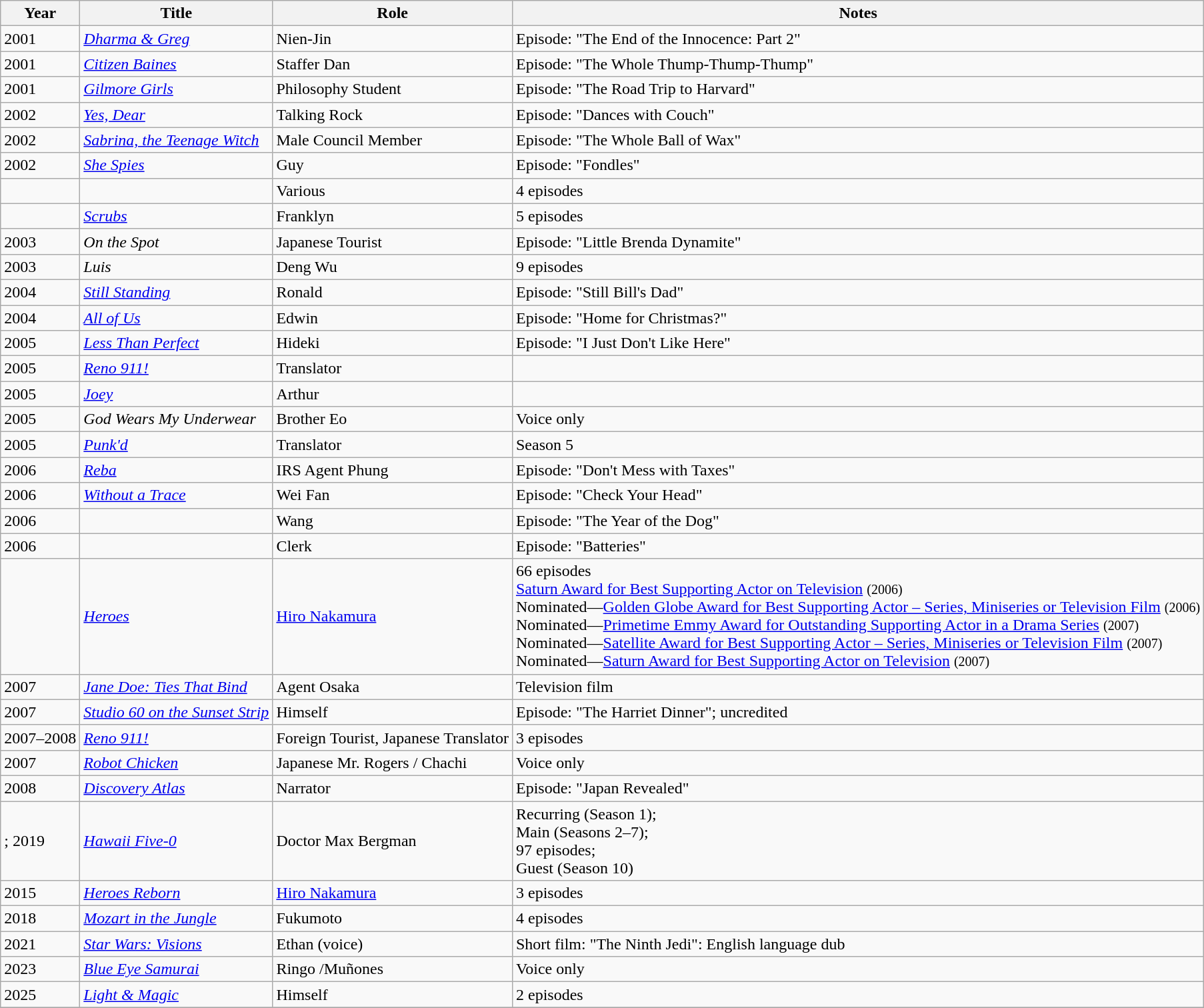<table class="wikitable sortable">
<tr>
<th>Year</th>
<th>Title</th>
<th>Role</th>
<th class="unsortable">Notes</th>
</tr>
<tr>
<td>2001</td>
<td><em><a href='#'>Dharma & Greg</a></em></td>
<td>Nien-Jin</td>
<td>Episode: "The End of the Innocence: Part 2"</td>
</tr>
<tr>
<td>2001</td>
<td><em><a href='#'>Citizen Baines</a></em></td>
<td>Staffer Dan</td>
<td>Episode: "The Whole Thump-Thump-Thump"</td>
</tr>
<tr>
<td>2001</td>
<td><em><a href='#'>Gilmore Girls</a></em></td>
<td>Philosophy Student</td>
<td>Episode: "The Road Trip to Harvard"</td>
</tr>
<tr>
<td>2002</td>
<td><em><a href='#'>Yes, Dear</a></em></td>
<td>Talking Rock</td>
<td>Episode: "Dances with Couch"</td>
</tr>
<tr>
<td>2002</td>
<td><em><a href='#'>Sabrina, the Teenage Witch</a></em></td>
<td>Male Council Member</td>
<td>Episode: "The Whole Ball of Wax"</td>
</tr>
<tr>
<td>2002</td>
<td><em><a href='#'>She Spies</a></em></td>
<td>Guy</td>
<td>Episode: "Fondles"</td>
</tr>
<tr>
<td></td>
<td><em></em></td>
<td>Various</td>
<td>4 episodes</td>
</tr>
<tr>
<td></td>
<td><em><a href='#'>Scrubs</a></em></td>
<td>Franklyn</td>
<td>5 episodes</td>
</tr>
<tr>
<td>2003</td>
<td><em>On the Spot</em></td>
<td>Japanese Tourist</td>
<td>Episode: "Little Brenda Dynamite"</td>
</tr>
<tr>
<td>2003</td>
<td><em>Luis</em></td>
<td>Deng Wu</td>
<td>9 episodes</td>
</tr>
<tr>
<td>2004</td>
<td><em><a href='#'>Still Standing</a></em></td>
<td>Ronald</td>
<td>Episode: "Still Bill's Dad"</td>
</tr>
<tr>
<td>2004</td>
<td><em><a href='#'>All of Us</a></em></td>
<td>Edwin</td>
<td>Episode: "Home for Christmas?"</td>
</tr>
<tr>
<td>2005</td>
<td><em><a href='#'>Less Than Perfect</a></em></td>
<td>Hideki</td>
<td>Episode: "I Just Don't Like Here"</td>
</tr>
<tr>
<td>2005</td>
<td><em><a href='#'>Reno 911!</a></em></td>
<td>Translator</td>
<td></td>
</tr>
<tr>
<td>2005</td>
<td><em><a href='#'>Joey</a></em></td>
<td>Arthur</td>
<td></td>
</tr>
<tr>
<td>2005</td>
<td><em>God Wears My Underwear</em></td>
<td>Brother Eo</td>
<td>Voice only</td>
</tr>
<tr>
<td>2005</td>
<td><em><a href='#'>Punk'd</a></em></td>
<td>Translator</td>
<td>Season 5</td>
</tr>
<tr>
<td>2006</td>
<td><em><a href='#'>Reba</a></em></td>
<td>IRS Agent Phung</td>
<td>Episode: "Don't Mess with Taxes"</td>
</tr>
<tr>
<td>2006</td>
<td><em><a href='#'>Without a Trace</a></em></td>
<td>Wei Fan</td>
<td>Episode: "Check Your Head"</td>
</tr>
<tr>
<td>2006</td>
<td><em></em></td>
<td>Wang</td>
<td>Episode: "The Year of the Dog"</td>
</tr>
<tr>
<td>2006</td>
<td><em></em></td>
<td>Clerk</td>
<td>Episode: "Batteries"</td>
</tr>
<tr>
<td></td>
<td><em><a href='#'>Heroes</a></em></td>
<td><a href='#'>Hiro Nakamura</a></td>
<td>66 episodes<br><a href='#'>Saturn Award for Best Supporting Actor on Television</a> <small>(2006)</small><br>Nominated—<a href='#'>Golden Globe Award for Best Supporting Actor – Series, Miniseries or Television Film</a> <small>(2006)</small><br>Nominated—<a href='#'>Primetime Emmy Award for Outstanding Supporting Actor in a Drama Series</a> <small>(2007)</small><br>Nominated—<a href='#'>Satellite Award for Best Supporting Actor – Series, Miniseries or Television Film</a> <small>(2007)</small><br>Nominated—<a href='#'>Saturn Award for Best Supporting Actor on Television</a> <small>(2007)</small></td>
</tr>
<tr>
<td>2007</td>
<td><em><a href='#'>Jane Doe: Ties That Bind</a></em></td>
<td>Agent Osaka</td>
<td>Television film</td>
</tr>
<tr>
<td>2007</td>
<td><em><a href='#'>Studio 60 on the Sunset Strip</a></em></td>
<td>Himself</td>
<td>Episode: "The Harriet Dinner"; uncredited</td>
</tr>
<tr>
<td>2007–2008</td>
<td><em><a href='#'>Reno 911!</a></em></td>
<td>Foreign Tourist, Japanese Translator</td>
<td>3 episodes</td>
</tr>
<tr>
<td>2007</td>
<td><em><a href='#'>Robot Chicken</a></em></td>
<td>Japanese Mr. Rogers / Chachi</td>
<td>Voice only</td>
</tr>
<tr>
<td>2008</td>
<td><em><a href='#'>Discovery Atlas</a></em></td>
<td>Narrator</td>
<td>Episode: "Japan Revealed"</td>
</tr>
<tr>
<td>; 2019</td>
<td><em><a href='#'>Hawaii Five-0</a></em></td>
<td>Doctor Max Bergman</td>
<td>Recurring (Season 1);<br>Main (Seasons 2–7); <br>97 episodes; <br>Guest (Season 10)</td>
</tr>
<tr>
<td>2015</td>
<td><em><a href='#'>Heroes Reborn</a></em></td>
<td><a href='#'>Hiro Nakamura</a></td>
<td>3 episodes</td>
</tr>
<tr>
<td>2018</td>
<td><em><a href='#'>Mozart in the Jungle</a></em></td>
<td>Fukumoto</td>
<td>4 episodes</td>
</tr>
<tr>
<td>2021</td>
<td><em><a href='#'>Star Wars: Visions</a></em></td>
<td>Ethan (voice)</td>
<td>Short film: "The Ninth Jedi": English language dub</td>
</tr>
<tr>
<td>2023</td>
<td><em><a href='#'>Blue Eye Samurai</a></em></td>
<td>Ringo /Muñones</td>
<td>Voice only</td>
</tr>
<tr>
<td>2025</td>
<td><em><a href='#'>Light & Magic</a></em></td>
<td>Himself</td>
<td>2 episodes</td>
</tr>
<tr>
</tr>
</table>
